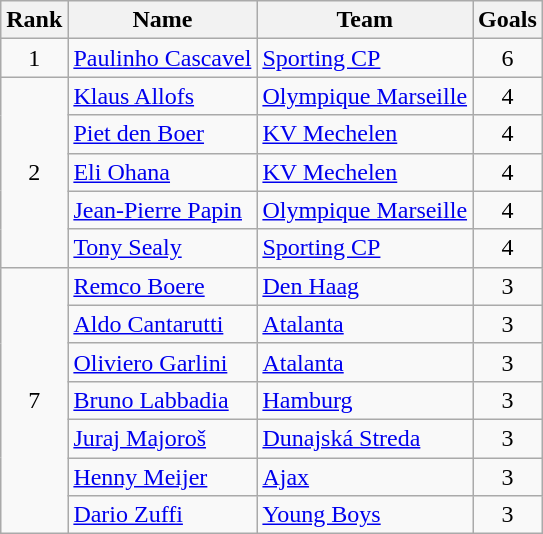<table class="wikitable" style="text-align:center">
<tr>
<th>Rank</th>
<th>Name</th>
<th>Team</th>
<th>Goals</th>
</tr>
<tr>
<td>1</td>
<td align="left"> <a href='#'>Paulinho Cascavel</a></td>
<td align="left"> <a href='#'>Sporting CP</a></td>
<td>6</td>
</tr>
<tr>
<td rowspan="5">2</td>
<td align="left"> <a href='#'>Klaus Allofs</a></td>
<td align="left"> <a href='#'>Olympique Marseille</a></td>
<td>4</td>
</tr>
<tr>
<td align="left"> <a href='#'>Piet den Boer</a></td>
<td align="left"> <a href='#'>KV Mechelen</a></td>
<td>4</td>
</tr>
<tr>
<td align="left"> <a href='#'>Eli Ohana</a></td>
<td align="left"> <a href='#'>KV Mechelen</a></td>
<td>4</td>
</tr>
<tr>
<td align="left"> <a href='#'>Jean-Pierre Papin</a></td>
<td align="left"> <a href='#'>Olympique Marseille</a></td>
<td>4</td>
</tr>
<tr>
<td align="left"> <a href='#'>Tony Sealy</a></td>
<td align="left"> <a href='#'>Sporting CP</a></td>
<td>4</td>
</tr>
<tr>
<td rowspan="7">7</td>
<td align="left"> <a href='#'>Remco Boere</a></td>
<td align="left"> <a href='#'>Den Haag</a></td>
<td>3</td>
</tr>
<tr>
<td align="left"> <a href='#'>Aldo Cantarutti</a></td>
<td align="left"> <a href='#'>Atalanta</a></td>
<td>3</td>
</tr>
<tr>
<td align="left"> <a href='#'>Oliviero Garlini</a></td>
<td align="left"> <a href='#'>Atalanta</a></td>
<td>3</td>
</tr>
<tr>
<td align="left"> <a href='#'>Bruno Labbadia</a></td>
<td align="left"> <a href='#'>Hamburg</a></td>
<td>3</td>
</tr>
<tr>
<td align="left"> <a href='#'>Juraj Majoroš</a></td>
<td align="left"> <a href='#'>Dunajská Streda</a></td>
<td>3</td>
</tr>
<tr>
<td align="left"> <a href='#'>Henny Meijer</a></td>
<td align="left"> <a href='#'>Ajax</a></td>
<td>3</td>
</tr>
<tr>
<td align="left"> <a href='#'>Dario Zuffi</a></td>
<td align="left"> <a href='#'>Young Boys</a></td>
<td>3</td>
</tr>
</table>
